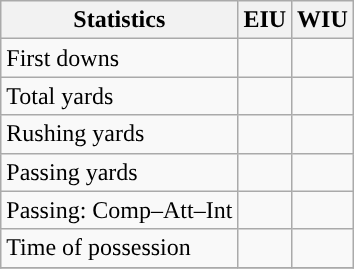<table class="wikitable" style="float: left;">
<tr>
<th>Statistics</th>
<th>EIU</th>
<th>WIU</th>
</tr>
<tr>
<td>First downs</td>
<td></td>
<td></td>
</tr>
<tr>
<td>Total yards</td>
<td></td>
<td></td>
</tr>
<tr>
<td>Rushing yards</td>
<td></td>
<td></td>
</tr>
<tr>
<td>Passing yards</td>
<td></td>
<td></td>
</tr>
<tr>
<td>Passing: Comp–Att–Int</td>
<td></td>
<td></td>
</tr>
<tr>
<td>Time of possession</td>
<td></td>
<td></td>
</tr>
<tr>
</tr>
</table>
